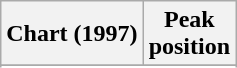<table class="wikitable sortable plainrowheaders">
<tr>
<th scope="col">Chart (1997)</th>
<th scope="col">Peak<br>position</th>
</tr>
<tr>
</tr>
<tr>
</tr>
<tr>
</tr>
</table>
